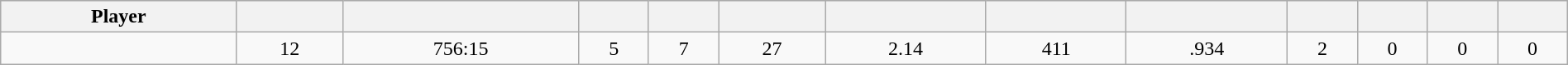<table class="wikitable sortable" style="width:100%;">
<tr style="text-align:center; background:#ddd;">
<th>Player</th>
<th></th>
<th></th>
<th></th>
<th></th>
<th></th>
<th></th>
<th></th>
<th></th>
<th></th>
<th></th>
<th></th>
<th></th>
</tr>
<tr align=center>
<td></td>
<td>12</td>
<td>756:15</td>
<td>5</td>
<td>7</td>
<td>27</td>
<td>2.14</td>
<td>411</td>
<td>.934</td>
<td>2</td>
<td>0</td>
<td>0</td>
<td>0</td>
</tr>
</table>
